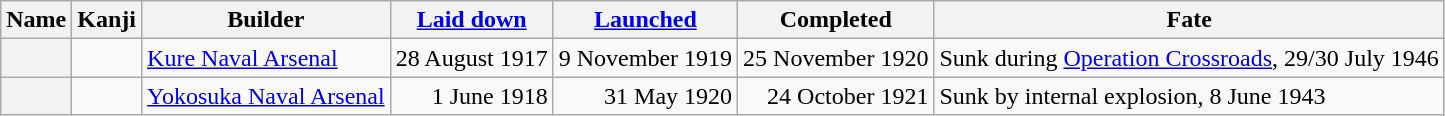<table class="wikitable plainrowheaders">
<tr>
<th scope="col">Name</th>
<th scope="col">Kanji</th>
<th scope="col">Builder</th>
<th scope="col"><a href='#'>Laid down</a></th>
<th scope="col"><a href='#'>Launched</a></th>
<th scope="col">Completed</th>
<th scope="col">Fate</th>
</tr>
<tr>
<th scope="row"></th>
<td></td>
<td><a href='#'>Kure Naval Arsenal</a></td>
<td style="text-align: right;">28 August 1917</td>
<td style="text-align: right;">9 November 1919</td>
<td style="text-align: right;">25 November 1920</td>
<td>Sunk during <a href='#'>Operation Crossroads</a>, 29/30 July 1946</td>
</tr>
<tr>
<th scope="row"></th>
<td></td>
<td><a href='#'>Yokosuka Naval Arsenal</a></td>
<td style="text-align: right;">1 June 1918</td>
<td style="text-align: right;">31 May 1920</td>
<td style="text-align: right;">24 October 1921</td>
<td>Sunk by internal explosion, 8 June 1943</td>
</tr>
</table>
